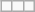<table class="wikitable" style="float:right;">
<tr style="text-align: center">
<td></td>
<td></td>
<td></td>
</tr>
</table>
